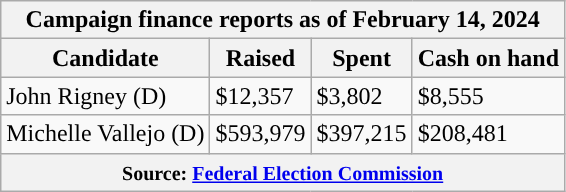<table class="wikitable sortable">
<tr>
<th colspan=4>Campaign finance reports as of February 14, 2024</th>
</tr>
<tr style="text-align:center;">
<th>Candidate</th>
<th>Raised</th>
<th>Spent</th>
<th>Cash on hand</th>
</tr>
<tr>
<td style="color:black;background-color:">John Rigney (D)</td>
<td>$12,357</td>
<td>$3,802</td>
<td>$8,555</td>
</tr>
<tr>
<td style="color:black;background-color:">Michelle Vallejo (D)</td>
<td>$593,979</td>
<td>$397,215</td>
<td>$208,481</td>
</tr>
<tr>
<th colspan="4"><small>Source: <a href='#'>Federal Election Commission</a></small></th>
</tr>
</table>
